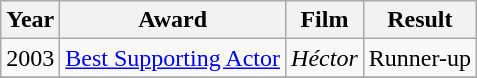<table class="wikitable">
<tr>
<th>Year</th>
<th>Award</th>
<th>Film</th>
<th>Result</th>
</tr>
<tr>
<td>2003</td>
<td><a href='#'>Best Supporting Actor</a></td>
<td><em>Héctor</em></td>
<td>Runner-up</td>
</tr>
<tr>
</tr>
</table>
